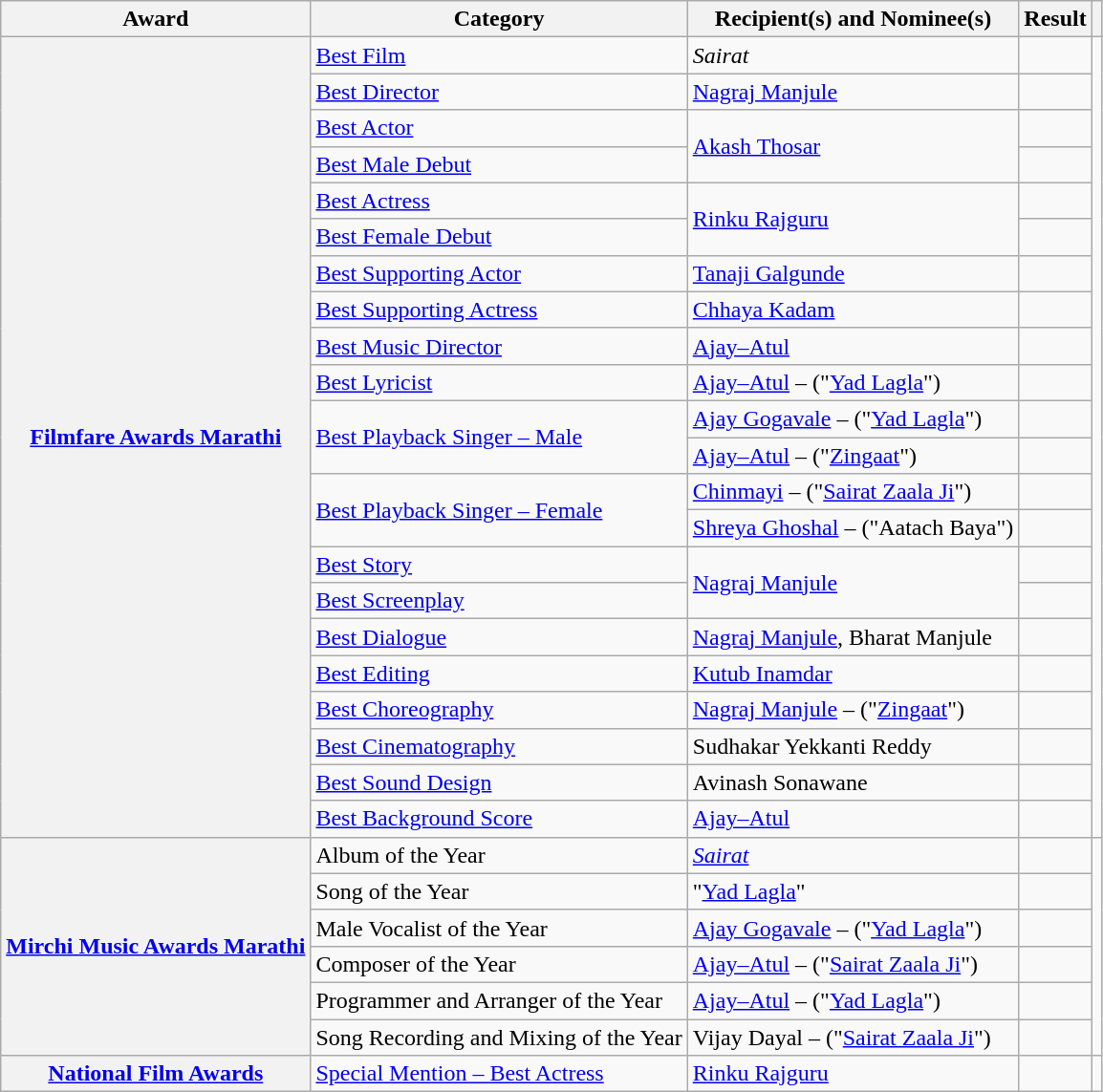<table class="wikitable plainrowheaders sortable">
<tr>
<th scope="col">Award</th>
<th scope="col">Category</th>
<th scope="col">Recipient(s) and Nominee(s)</th>
<th scope="col">Result</th>
<th scope="col" class="unsortable"></th>
</tr>
<tr>
<th rowspan="22" scope="row"><a href='#'>Filmfare Awards Marathi</a></th>
<td><a href='#'>Best Film</a></td>
<td><em>Sairat</em></td>
<td></td>
<td rowspan="22" align="center"><br></td>
</tr>
<tr>
<td><a href='#'>Best Director</a></td>
<td><a href='#'>Nagraj Manjule</a></td>
<td></td>
</tr>
<tr>
<td><a href='#'>Best Actor</a></td>
<td rowspan="2"><a href='#'>Akash Thosar</a></td>
<td></td>
</tr>
<tr>
<td><a href='#'>Best Male Debut</a></td>
<td></td>
</tr>
<tr>
<td><a href='#'>Best Actress</a></td>
<td rowspan="2"><a href='#'>Rinku Rajguru</a></td>
<td></td>
</tr>
<tr>
<td><a href='#'>Best Female Debut</a></td>
<td></td>
</tr>
<tr>
<td><a href='#'>Best Supporting Actor</a></td>
<td><a href='#'>Tanaji Galgunde</a></td>
<td></td>
</tr>
<tr>
<td><a href='#'>Best Supporting Actress</a></td>
<td><a href='#'>Chhaya Kadam</a></td>
<td></td>
</tr>
<tr>
<td><a href='#'>Best Music Director</a></td>
<td><a href='#'>Ajay–Atul</a></td>
<td></td>
</tr>
<tr>
<td><a href='#'>Best Lyricist</a></td>
<td><a href='#'>Ajay–Atul</a> – ("<a href='#'>Yad Lagla</a>")</td>
<td></td>
</tr>
<tr>
<td rowspan="2"><a href='#'>Best Playback Singer – Male</a></td>
<td><a href='#'>Ajay Gogavale</a> – ("<a href='#'>Yad Lagla</a>")</td>
<td></td>
</tr>
<tr>
<td><a href='#'>Ajay–Atul</a> – ("<a href='#'>Zingaat</a>")</td>
<td></td>
</tr>
<tr>
<td rowspan="2"><a href='#'>Best Playback Singer – Female</a></td>
<td><a href='#'>Chinmayi</a> – ("<a href='#'>Sairat Zaala Ji</a>")</td>
<td></td>
</tr>
<tr>
<td><a href='#'>Shreya Ghoshal</a> – ("Aatach Baya")</td>
<td></td>
</tr>
<tr>
<td><a href='#'>Best Story</a></td>
<td rowspan="2"><a href='#'>Nagraj Manjule</a></td>
<td></td>
</tr>
<tr>
<td><a href='#'>Best Screenplay</a></td>
<td></td>
</tr>
<tr>
<td><a href='#'>Best Dialogue</a></td>
<td><a href='#'>Nagraj Manjule</a>, Bharat Manjule</td>
<td></td>
</tr>
<tr>
<td><a href='#'>Best Editing</a></td>
<td><a href='#'>Kutub Inamdar</a></td>
<td></td>
</tr>
<tr>
<td><a href='#'>Best Choreography</a></td>
<td><a href='#'>Nagraj Manjule</a> – ("<a href='#'>Zingaat</a>")</td>
<td></td>
</tr>
<tr>
<td><a href='#'>Best Cinematography</a></td>
<td>Sudhakar Yekkanti Reddy</td>
<td></td>
</tr>
<tr>
<td><a href='#'>Best Sound Design</a></td>
<td>Avinash Sonawane</td>
<td></td>
</tr>
<tr>
<td><a href='#'>Best Background Score</a></td>
<td><a href='#'>Ajay–Atul</a></td>
<td></td>
</tr>
<tr>
<th rowspan="6" scope="row"><a href='#'>Mirchi Music Awards Marathi</a></th>
<td>Album of the Year</td>
<td><em><a href='#'>Sairat</a></em></td>
<td></td>
<td rowspan="6" align="center"><br></td>
</tr>
<tr>
<td>Song of the Year</td>
<td>"<a href='#'>Yad Lagla</a>"</td>
<td></td>
</tr>
<tr>
<td>Male Vocalist of the Year</td>
<td><a href='#'>Ajay Gogavale</a> – ("<a href='#'>Yad Lagla</a>")</td>
<td></td>
</tr>
<tr>
<td>Composer of the Year</td>
<td><a href='#'>Ajay–Atul</a> – ("<a href='#'>Sairat Zaala Ji</a>")</td>
<td></td>
</tr>
<tr>
<td>Programmer and Arranger of the Year</td>
<td><a href='#'>Ajay–Atul</a> – ("<a href='#'>Yad Lagla</a>")</td>
<td></td>
</tr>
<tr>
<td>Song Recording and Mixing of the Year</td>
<td>Vijay Dayal – ("<a href='#'>Sairat Zaala Ji</a>")</td>
<td></td>
</tr>
<tr>
<th scope="row"><a href='#'>National Film Awards</a></th>
<td><a href='#'>Special Mention – Best Actress</a></td>
<td><a href='#'>Rinku Rajguru</a></td>
<td></td>
<td align="center"><br></td>
</tr>
</table>
